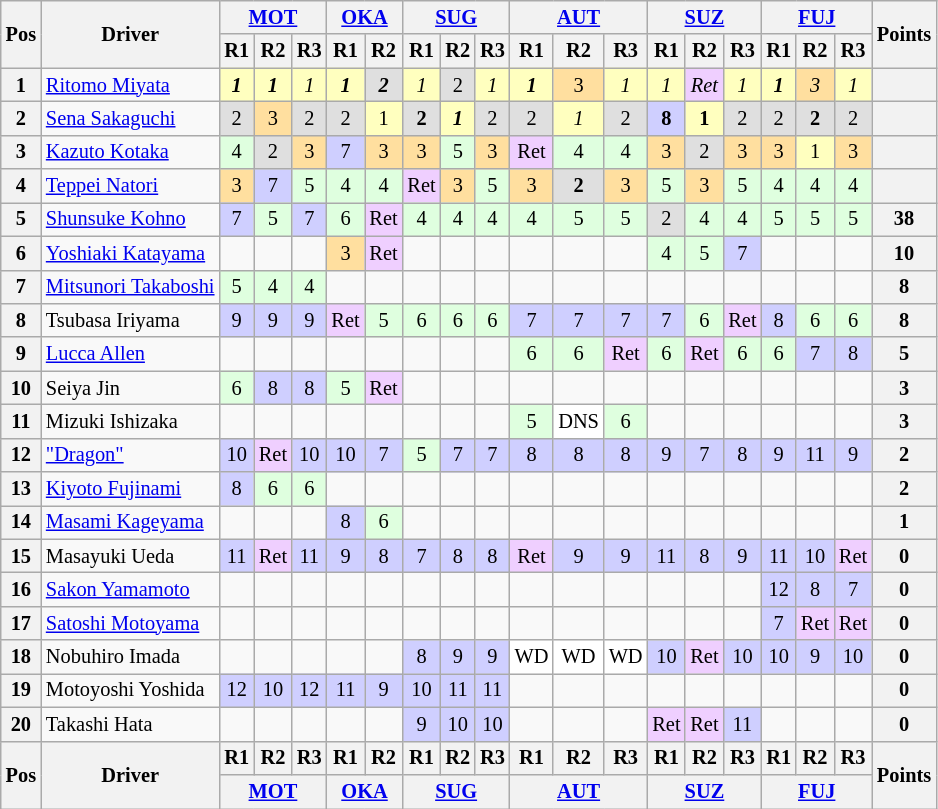<table class="wikitable" style="font-size:85%; text-align:center">
<tr>
<th rowspan="2" valign="middle">Pos</th>
<th rowspan="2" valign="middle">Driver</th>
<th colspan="3"><a href='#'>MOT</a></th>
<th colspan="2"><a href='#'>OKA</a></th>
<th colspan="3"><a href='#'>SUG</a></th>
<th colspan="3"><a href='#'>AUT</a></th>
<th colspan="3"><a href='#'>SUZ</a></th>
<th colspan="3"><a href='#'>FUJ</a></th>
<th rowspan="2" valign="middle">Points</th>
</tr>
<tr>
<th>R1</th>
<th>R2</th>
<th>R3</th>
<th>R1</th>
<th>R2</th>
<th>R1</th>
<th>R2</th>
<th>R3</th>
<th>R1</th>
<th>R2</th>
<th>R3</th>
<th>R1</th>
<th>R2</th>
<th>R3</th>
<th>R1</th>
<th>R2</th>
<th>R3</th>
</tr>
<tr>
<th>1</th>
<td align="left"> <a href='#'>Ritomo Miyata</a></td>
<td bgcolor="#FFFFBF"><strong><em>1</em></strong></td>
<td bgcolor="#FFFFBF"><strong><em>1</em></strong></td>
<td bgcolor="#FFFFBF"><em>1</em></td>
<td bgcolor="#FFFFBF"><strong><em>1</em></strong></td>
<td bgcolor="#DFDFDF"><strong><em>2</em></strong></td>
<td bgcolor="#FFFFBF"><em>1</em></td>
<td bgcolor="#DFDFDF">2</td>
<td bgcolor="#FFFFBF"><em>1</em></td>
<td bgcolor="#FFFFBF"><strong><em>1</em></strong></td>
<td bgcolor="#FFDF9F">3</td>
<td bgcolor="#FFFFBF"><em>1</em></td>
<td bgcolor="#FFFFBF"><em>1</em></td>
<td bgcolor="#EFCFFF"><em>Ret</em></td>
<td bgcolor="#FFFFBF"><em>1</em></td>
<td bgcolor="#FFFFBF"><strong><em>1</em></strong></td>
<td bgcolor="#FFDF9F"><em>3</em></td>
<td bgcolor="#FFFFBF"><em>1</em></td>
<th></th>
</tr>
<tr>
<th>2</th>
<td align="left"> <a href='#'>Sena Sakaguchi</a></td>
<td bgcolor="#DFDFDF">2</td>
<td bgcolor="#FFDF9F">3</td>
<td bgcolor="#DFDFDF">2</td>
<td bgcolor="#DFDFDF">2</td>
<td bgcolor="#FFFFBF">1</td>
<td bgcolor="#DFDFDF"><strong>2</strong></td>
<td bgcolor="#FFFFBF"><strong><em>1</em></strong></td>
<td bgcolor="#DFDFDF">2</td>
<td bgcolor="#DFDFDF">2</td>
<td bgcolor="#FFFFBF"><em>1</em></td>
<td bgcolor="#DFDFDF">2</td>
<td bgcolor="#CFCFFF"><strong>8</strong></td>
<td bgcolor="#FFFFBF"><strong>1</strong></td>
<td bgcolor="#DFDFDF">2</td>
<td bgcolor="#DFDFDF">2</td>
<td bgcolor="#DFDFDF"><strong>2</strong></td>
<td bgcolor="#DFDFDF">2</td>
<th></th>
</tr>
<tr>
<th>3</th>
<td align="left"> <a href='#'>Kazuto Kotaka</a></td>
<td bgcolor="#DFFFDF">4</td>
<td bgcolor="#DFDFDF">2</td>
<td bgcolor="#FFDF9F">3</td>
<td bgcolor="#CFCFFF">7</td>
<td bgcolor="#FFDF9F">3</td>
<td bgcolor="#FFDF9F">3</td>
<td bgcolor="#DFFFDF">5</td>
<td bgcolor="#FFDF9F">3</td>
<td bgcolor="#EFCFFF">Ret</td>
<td bgcolor="#DFFFDF">4</td>
<td bgcolor="#DFFFDF">4</td>
<td bgcolor="#FFDF9F">3</td>
<td bgcolor="#DFDFDF">2</td>
<td bgcolor="#FFDF9F">3</td>
<td bgcolor="#FFDF9F">3</td>
<td bgcolor="#FFFFBF">1</td>
<td bgcolor="#FFDF9F">3</td>
<th></th>
</tr>
<tr>
<th>4</th>
<td align="left"> <a href='#'>Teppei Natori</a></td>
<td bgcolor="#FFDF9F">3</td>
<td bgcolor="#CFCFFF">7</td>
<td bgcolor="#DFFFDF">5</td>
<td bgcolor="#DFFFDF">4</td>
<td bgcolor="#DFFFDF">4</td>
<td bgcolor="#EFCFFF">Ret</td>
<td bgcolor="#FFDF9F">3</td>
<td bgcolor="#DFFFDF">5</td>
<td bgcolor="#FFDF9F">3</td>
<td bgcolor="#DFDFDF"><strong>2</strong></td>
<td bgcolor="#FFDF9F">3</td>
<td bgcolor="#DFFFDF">5</td>
<td bgcolor="#FFDF9F">3</td>
<td bgcolor="#DFFFDF">5</td>
<td bgcolor="#DFFFDF">4</td>
<td bgcolor="#DFFFDF">4</td>
<td bgcolor="#DFFFDF">4</td>
<th></th>
</tr>
<tr>
<th>5</th>
<td align="left"> <a href='#'>Shunsuke Kohno</a></td>
<td bgcolor="#CFCFFF">7</td>
<td bgcolor="#DFFFDF">5</td>
<td bgcolor="#CFCFFF">7</td>
<td bgcolor="#DFFFDF">6</td>
<td bgcolor="#EFCFFF">Ret</td>
<td bgcolor="#DFFFDF">4</td>
<td bgcolor="#DFFFDF">4</td>
<td bgcolor="#DFFFDF">4</td>
<td bgcolor="#DFFFDF">4</td>
<td bgcolor="#DFFFDF">5</td>
<td bgcolor="#DFFFDF">5</td>
<td bgcolor="#DFDFDF">2</td>
<td bgcolor="#DFFFDF">4</td>
<td bgcolor="#DFFFDF">4</td>
<td bgcolor="#DFFFDF">5</td>
<td bgcolor="#DFFFDF">5</td>
<td bgcolor="#DFFFDF">5</td>
<th>38</th>
</tr>
<tr>
<th>6</th>
<td align="left"> <a href='#'>Yoshiaki Katayama</a></td>
<td></td>
<td></td>
<td></td>
<td bgcolor="#FFDF9F">3</td>
<td bgcolor="#EFCFFF">Ret</td>
<td></td>
<td></td>
<td></td>
<td></td>
<td></td>
<td></td>
<td bgcolor="#DFFFDF">4</td>
<td bgcolor="#DFFFDF">5</td>
<td bgcolor="#CFCFFF">7</td>
<td></td>
<td></td>
<td></td>
<th>10</th>
</tr>
<tr>
<th>7</th>
<td align="left"> <a href='#'>Mitsunori Takaboshi</a></td>
<td bgcolor="#DFFFDF">5</td>
<td bgcolor="#DFFFDF">4</td>
<td bgcolor="#DFFFDF">4</td>
<td></td>
<td></td>
<td></td>
<td></td>
<td></td>
<td></td>
<td></td>
<td></td>
<td></td>
<td></td>
<td></td>
<td></td>
<td></td>
<td></td>
<th>8</th>
</tr>
<tr>
<th>8</th>
<td align="left"> Tsubasa Iriyama</td>
<td bgcolor="#CFCFFF">9</td>
<td bgcolor="#CFCFFF">9</td>
<td bgcolor="#CFCFFF">9</td>
<td bgcolor="#EFCFFF">Ret</td>
<td bgcolor="#DFFFDF">5</td>
<td bgcolor="#DFFFDF">6</td>
<td bgcolor="#DFFFDF">6</td>
<td bgcolor="#DFFFDF">6</td>
<td bgcolor="#CFCFFF">7</td>
<td bgcolor="#CFCFFF">7</td>
<td bgcolor="#CFCFFF">7</td>
<td bgcolor="#CFCFFF">7</td>
<td bgcolor="#DFFFDF">6</td>
<td bgcolor="#EFCFFF">Ret</td>
<td bgcolor="#CFCFFF">8</td>
<td bgcolor="#DFFFDF">6</td>
<td bgcolor="#DFFFDF">6</td>
<th>8</th>
</tr>
<tr>
<th>9</th>
<td align="left"> <a href='#'>Lucca Allen</a></td>
<td></td>
<td></td>
<td></td>
<td></td>
<td></td>
<td></td>
<td></td>
<td></td>
<td bgcolor="#DFFFDF">6</td>
<td bgcolor="#DFFFDF">6</td>
<td bgcolor="#EFCFFF">Ret</td>
<td bgcolor="#DFFFDF">6</td>
<td bgcolor="#EFCFFF">Ret</td>
<td bgcolor="#DFFFDF">6</td>
<td bgcolor="#DFFFDF">6</td>
<td bgcolor="#CFCFFF">7</td>
<td bgcolor="#CFCFFF">8</td>
<th>5</th>
</tr>
<tr>
<th>10</th>
<td align="left"> Seiya Jin</td>
<td bgcolor="#DFFFDF">6</td>
<td bgcolor="#CFCFFF">8</td>
<td bgcolor="#CFCFFF">8</td>
<td bgcolor="#DFFFDF">5</td>
<td bgcolor="#EFCFFF">Ret</td>
<td></td>
<td></td>
<td></td>
<td></td>
<td></td>
<td></td>
<td></td>
<td></td>
<td></td>
<td></td>
<td></td>
<td></td>
<th>3</th>
</tr>
<tr>
<th>11</th>
<td align="left"> Mizuki Ishizaka</td>
<td></td>
<td></td>
<td></td>
<td></td>
<td></td>
<td></td>
<td></td>
<td></td>
<td bgcolor="#DFFFDF">5</td>
<td bgcolor="#FFFFFF">DNS</td>
<td bgcolor="#DFFFDF">6</td>
<td></td>
<td></td>
<td></td>
<td></td>
<td></td>
<td></td>
<th>3</th>
</tr>
<tr>
<th>12</th>
<td align="left"> <a href='#'>"Dragon"</a></td>
<td bgcolor="#CFCFFF">10</td>
<td bgcolor="#EFCFFF">Ret</td>
<td bgcolor="#CFCFFF">10</td>
<td bgcolor="#CFCFFF">10</td>
<td bgcolor="#CFCFFF">7</td>
<td bgcolor="#DFFFDF">5</td>
<td bgcolor="#CFCFFF">7</td>
<td bgcolor="#CFCFFF">7</td>
<td bgcolor="#CFCFFF">8</td>
<td bgcolor="#CFCFFF">8</td>
<td bgcolor="#CFCFFF">8</td>
<td bgcolor="#CFCFFF">9</td>
<td bgcolor="#CFCFFF">7</td>
<td bgcolor="#CFCFFF">8</td>
<td bgcolor="#CFCFFF">9</td>
<td bgcolor="#CFCFFF">11</td>
<td bgcolor="#CFCFFF">9</td>
<th>2</th>
</tr>
<tr>
<th>13</th>
<td align="left"> <a href='#'>Kiyoto Fujinami</a></td>
<td bgcolor="#CFCFFF">8</td>
<td bgcolor="#DFFFDF">6</td>
<td bgcolor="#DFFFDF">6</td>
<td></td>
<td></td>
<td></td>
<td></td>
<td></td>
<td></td>
<td></td>
<td></td>
<td></td>
<td></td>
<td></td>
<td></td>
<td></td>
<td></td>
<th>2</th>
</tr>
<tr>
<th>14</th>
<td align="left"> <a href='#'>Masami Kageyama</a></td>
<td></td>
<td></td>
<td></td>
<td bgcolor="#CFCFFF">8</td>
<td bgcolor="#DFFFDF">6</td>
<td></td>
<td></td>
<td></td>
<td></td>
<td></td>
<td></td>
<td></td>
<td></td>
<td></td>
<td></td>
<td></td>
<td></td>
<th>1</th>
</tr>
<tr>
<th>15</th>
<td align="left"> Masayuki Ueda</td>
<td bgcolor="#CFCFFF">11</td>
<td bgcolor="#EFCFFF">Ret</td>
<td bgcolor="#CFCFFF">11</td>
<td bgcolor="#CFCFFF">9</td>
<td bgcolor="#CFCFFF">8</td>
<td bgcolor="#CFCFFF">7</td>
<td bgcolor="#CFCFFF">8</td>
<td bgcolor="#CFCFFF">8</td>
<td bgcolor="#EFCFFF">Ret</td>
<td bgcolor="#CFCFFF">9</td>
<td bgcolor="#CFCFFF">9</td>
<td bgcolor="#CFCFFF">11</td>
<td bgcolor="#CFCFFF">8</td>
<td bgcolor="#CFCFFF">9</td>
<td bgcolor="#CFCFFF">11</td>
<td bgcolor="#CFCFFF">10</td>
<td bgcolor="#EFCFFF">Ret</td>
<th>0</th>
</tr>
<tr>
<th>16</th>
<td align="left"> <a href='#'>Sakon Yamamoto</a></td>
<td></td>
<td></td>
<td></td>
<td></td>
<td></td>
<td></td>
<td></td>
<td></td>
<td></td>
<td></td>
<td></td>
<td></td>
<td></td>
<td></td>
<td bgcolor="#CFCFFF">12</td>
<td bgcolor="#CFCFFF">8</td>
<td bgcolor="#CFCFFF">7</td>
<th>0</th>
</tr>
<tr>
<th>17</th>
<td align="left"> <a href='#'>Satoshi Motoyama</a></td>
<td></td>
<td></td>
<td></td>
<td></td>
<td></td>
<td></td>
<td></td>
<td></td>
<td></td>
<td></td>
<td></td>
<td></td>
<td></td>
<td></td>
<td bgcolor="#CFCFFF">7</td>
<td bgcolor="#EFCFFF">Ret</td>
<td bgcolor="#EFCFFF">Ret</td>
<th>0</th>
</tr>
<tr>
<th>18</th>
<td align="left"> Nobuhiro Imada</td>
<td></td>
<td></td>
<td></td>
<td></td>
<td></td>
<td bgcolor="#CFCFFF">8</td>
<td bgcolor="#CFCFFF">9</td>
<td bgcolor="#CFCFFF">9</td>
<td bgcolor="#FFFFFF">WD</td>
<td bgcolor="#FFFFFF">WD</td>
<td bgcolor="#FFFFFF">WD</td>
<td bgcolor="#CFCFFF">10</td>
<td bgcolor="#EFCFFF">Ret</td>
<td bgcolor="#CFCFFF">10</td>
<td bgcolor="#CFCFFF">10</td>
<td bgcolor="#CFCFFF">9</td>
<td bgcolor="#CFCFFF">10</td>
<th>0</th>
</tr>
<tr>
<th>19</th>
<td align="left"> Motoyoshi Yoshida</td>
<td bgcolor="#CFCFFF">12</td>
<td bgcolor="#CFCFFF">10</td>
<td bgcolor="#CFCFFF">12</td>
<td bgcolor="#CFCFFF">11</td>
<td bgcolor="#CFCFFF">9</td>
<td bgcolor="#CFCFFF">10</td>
<td bgcolor="#CFCFFF">11</td>
<td bgcolor="#CFCFFF">11</td>
<td></td>
<td></td>
<td></td>
<td></td>
<td></td>
<td></td>
<td></td>
<td></td>
<td></td>
<th>0</th>
</tr>
<tr>
<th>20</th>
<td align="left"> Takashi Hata</td>
<td></td>
<td></td>
<td></td>
<td></td>
<td></td>
<td bgcolor="#CFCFFF">9</td>
<td bgcolor="#CFCFFF">10</td>
<td bgcolor="#CFCFFF">10</td>
<td></td>
<td></td>
<td></td>
<td bgcolor="#EFCFFF">Ret</td>
<td bgcolor="#EFCFFF">Ret</td>
<td bgcolor="#CFCFFF">11</td>
<td></td>
<td></td>
<td></td>
<th>0</th>
</tr>
<tr>
<th rowspan="2">Pos</th>
<th rowspan="2">Driver</th>
<th>R1</th>
<th>R2</th>
<th>R3</th>
<th>R1</th>
<th>R2</th>
<th>R1</th>
<th>R2</th>
<th>R3</th>
<th>R1</th>
<th>R2</th>
<th>R3</th>
<th>R1</th>
<th>R2</th>
<th>R3</th>
<th>R1</th>
<th>R2</th>
<th>R3</th>
<th rowspan="2">Points</th>
</tr>
<tr>
<th colspan="3"><a href='#'>MOT</a></th>
<th colspan="2"><a href='#'>OKA</a></th>
<th colspan="3"><a href='#'>SUG</a></th>
<th colspan="3"><a href='#'>AUT</a></th>
<th colspan="3"><a href='#'>SUZ</a></th>
<th colspan="3"><a href='#'>FUJ</a></th>
</tr>
</table>
